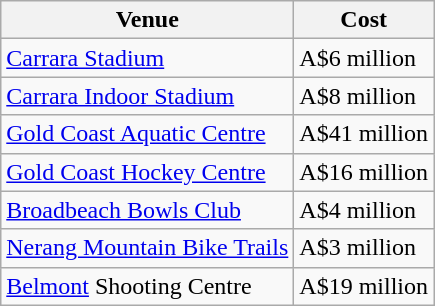<table class="wikitable sortable">
<tr>
<th rowspan="1">Venue</th>
<th rowspan="1">Cost</th>
</tr>
<tr>
<td><a href='#'>Carrara Stadium</a></td>
<td>A$6 million</td>
</tr>
<tr>
<td><a href='#'>Carrara Indoor Stadium</a></td>
<td>A$8 million</td>
</tr>
<tr>
<td><a href='#'>Gold Coast Aquatic Centre</a></td>
<td>A$41 million</td>
</tr>
<tr>
<td><a href='#'>Gold Coast Hockey Centre</a></td>
<td>A$16 million</td>
</tr>
<tr>
<td><a href='#'>Broadbeach Bowls Club</a></td>
<td>A$4 million</td>
</tr>
<tr>
<td><a href='#'>Nerang Mountain Bike Trails</a></td>
<td>A$3 million</td>
</tr>
<tr>
<td><a href='#'>Belmont</a> Shooting Centre</td>
<td>A$19 million</td>
</tr>
</table>
